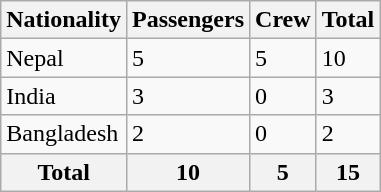<table class="wikitable">
<tr>
<th>Nationality</th>
<th>Passengers</th>
<th>Crew</th>
<th>Total</th>
</tr>
<tr>
<td>Nepal</td>
<td>5</td>
<td>5</td>
<td>10</td>
</tr>
<tr>
<td>India</td>
<td>3</td>
<td>0</td>
<td>3</td>
</tr>
<tr>
<td>Bangladesh</td>
<td>2</td>
<td>0</td>
<td>2</td>
</tr>
<tr>
<th>Total</th>
<th>10</th>
<th>5</th>
<th>15</th>
</tr>
</table>
